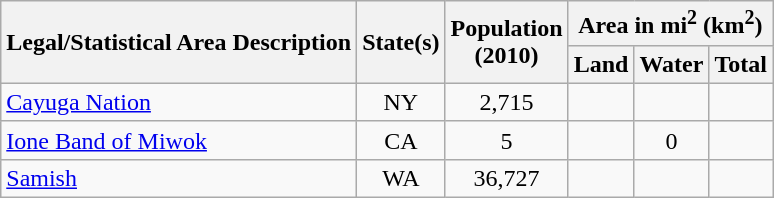<table class="wikitable sortable" style="text-align: center;">
<tr>
<th rowspan="2">Legal/Statistical Area Description</th>
<th rowspan="2">State(s)</th>
<th rowspan="2">Population<br>(2010)</th>
<th colspan="3">Area in mi<sup>2</sup> (km<sup>2</sup>)</th>
</tr>
<tr>
<th>Land</th>
<th>Water</th>
<th>Total</th>
</tr>
<tr>
<td align=left><a href='#'>Cayuga Nation</a></td>
<td>NY</td>
<td>2,715</td>
<td></td>
<td></td>
<td></td>
</tr>
<tr>
<td align=left><a href='#'>Ione Band of Miwok</a></td>
<td>CA</td>
<td>5</td>
<td></td>
<td>0</td>
<td></td>
</tr>
<tr>
<td align=left><a href='#'>Samish</a></td>
<td>WA</td>
<td>36,727</td>
<td></td>
<td></td>
<td></td>
</tr>
</table>
